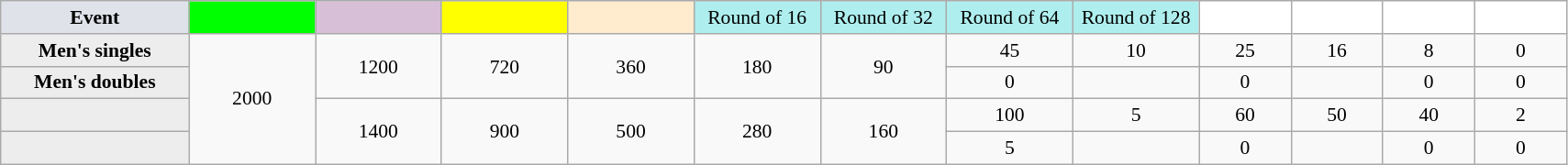<table class="wikitable" style="font-size:90%;text-align:center">
<tr>
<td style="width:130px; background:#dfe2e9;"><strong>Event</strong></td>
<td style="width:85px; background:lime;"><strong></strong></td>
<td style="width:85px; background:thistle;"></td>
<td style="width:85px; background:#ff0;"></td>
<td style="width:85px; background:#ffebcd;"></td>
<td style="width:85px; background:#afeeee;">Round of 16</td>
<td style="width:85px; background:#afeeee;">Round of 32</td>
<td style="width:85px; background:#afeeee;">Round of 64</td>
<td style="width:85px; background:#afeeee;">Round of 128</td>
<td style="width:60px; background:#ffffff;"></td>
<td style="width:60px; background:#ffffff;"></td>
<td style="width:60px; background:#ffffff;"></td>
<td style="width:60px; background:#ffffff;"></td>
</tr>
<tr>
<th style="background:#ededed;">Men's singles</th>
<td rowspan="4">2000</td>
<td rowspan="2">1200</td>
<td rowspan="2">720</td>
<td rowspan="2">360</td>
<td rowspan="2">180</td>
<td rowspan="2">90</td>
<td>45</td>
<td>10</td>
<td>25</td>
<td>16</td>
<td>8</td>
<td>0</td>
</tr>
<tr>
<th style="background:#ededed;">Men's doubles</th>
<td>0</td>
<td></td>
<td>0</td>
<td></td>
<td>0</td>
<td>0</td>
</tr>
<tr>
<th style="background:#ededed;"></th>
<td rowspan="2">1400</td>
<td rowspan="2">900</td>
<td rowspan="2">500</td>
<td rowspan="2">280</td>
<td rowspan="2">160</td>
<td>100</td>
<td>5</td>
<td>60</td>
<td>50</td>
<td>40</td>
<td>2</td>
</tr>
<tr>
<th style="background:#ededed;"></th>
<td>5</td>
<td></td>
<td>0</td>
<td></td>
<td>0</td>
<td>0</td>
</tr>
</table>
